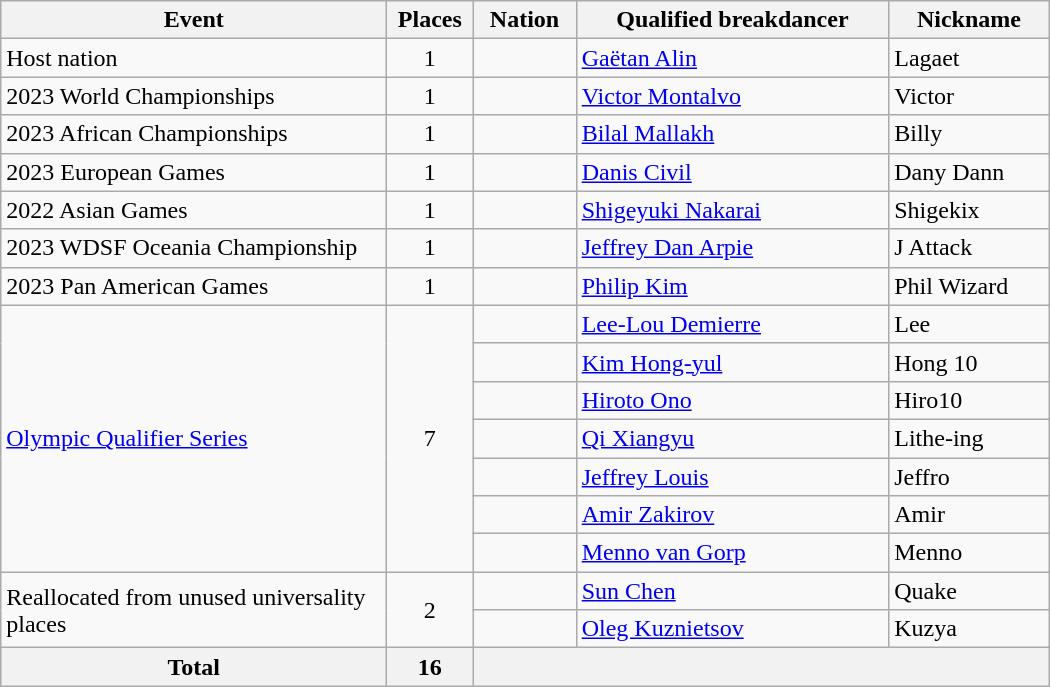<table class="wikitable" style="text-align:left;" width=700>
<tr>
<th width=250>Event</th>
<th width=50>Places</th>
<th>Nation</th>
<th>Qualified breakdancer</th>
<th>Nickname</th>
</tr>
<tr>
<td>Host nation</td>
<td align=center>1</td>
<td></td>
<td><a href='#'>Gaëtan Alin</a></td>
<td>Lagaet</td>
</tr>
<tr>
<td>2023 World Championships</td>
<td align=center>1</td>
<td></td>
<td><a href='#'>Victor Montalvo</a></td>
<td>Victor</td>
</tr>
<tr>
<td>2023 African Championships</td>
<td align=center>1</td>
<td></td>
<td><a href='#'>Bilal Mallakh</a></td>
<td>Billy</td>
</tr>
<tr>
<td>2023 European Games</td>
<td align=center>1</td>
<td></td>
<td><a href='#'>Danis Civil</a></td>
<td>Dany Dann</td>
</tr>
<tr>
<td>2022 Asian Games</td>
<td align=center>1</td>
<td></td>
<td><a href='#'>Shigeyuki Nakarai</a></td>
<td>Shigekix</td>
</tr>
<tr>
<td>2023 WDSF Oceania Championship</td>
<td align=center>1</td>
<td></td>
<td><a href='#'>Jeffrey Dan Arpie</a></td>
<td>J Attack</td>
</tr>
<tr>
<td>2023 Pan American Games</td>
<td align=center>1</td>
<td></td>
<td><a href='#'>Philip Kim</a></td>
<td>Phil Wizard</td>
</tr>
<tr>
<td rowspan=7><a href='#'>Olympic Qualifier Series</a></td>
<td rowspan=7 align=center>7</td>
<td></td>
<td><a href='#'>Lee-Lou Demierre</a></td>
<td>Lee</td>
</tr>
<tr>
<td></td>
<td><a href='#'>Kim Hong-yul</a></td>
<td>Hong 10</td>
</tr>
<tr>
<td></td>
<td><a href='#'>Hiroto Ono</a></td>
<td>Hiro10</td>
</tr>
<tr>
<td></td>
<td><a href='#'>Qi Xiangyu</a></td>
<td>Lithe-ing</td>
</tr>
<tr>
<td></td>
<td><a href='#'>Jeffrey Louis</a></td>
<td>Jeffro</td>
</tr>
<tr>
<td></td>
<td><a href='#'>Amir Zakirov</a></td>
<td>Amir</td>
</tr>
<tr>
<td></td>
<td><a href='#'>Menno van Gorp</a></td>
<td>Menno</td>
</tr>
<tr>
<td rowspan=2>Reallocated from unused universality places</td>
<td rowspan=2 align=center>2</td>
<td></td>
<td><a href='#'>Sun Chen</a></td>
<td>Quake</td>
</tr>
<tr>
<td></td>
<td><a href='#'>Oleg Kuznietsov</a></td>
<td>Kuzya</td>
</tr>
<tr>
<th>Total</th>
<th>16</th>
<th colspan=3></th>
</tr>
</table>
